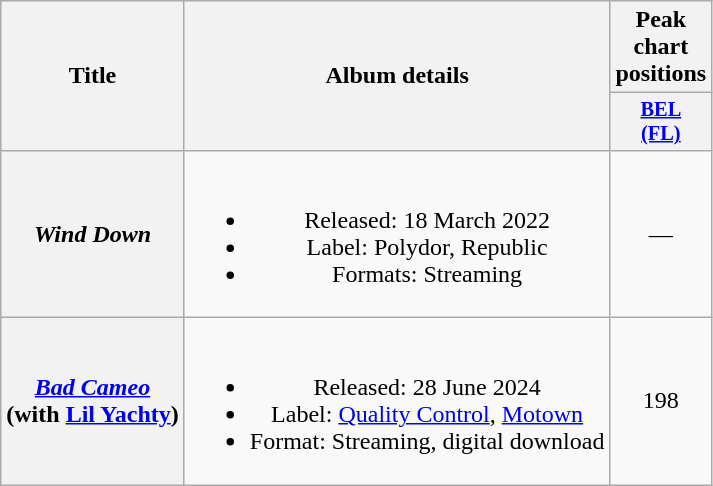<table class="wikitable plainrowheaders" style="text-align:center;">
<tr>
<th scope="col" rowspan="2">Title</th>
<th scope="col" rowspan="2">Album details</th>
<th scope="col" colspan="1">Peak chart positions</th>
</tr>
<tr>
<th scope="col" style="width:3em;font-size:85%;"><a href='#'>BEL<br>(FL)</a><br></th>
</tr>
<tr>
<th scope="row"><em>Wind Down</em><br></th>
<td><br><ul><li>Released: 18 March 2022</li><li>Label: Polydor, Republic</li><li>Formats: Streaming</li></ul></td>
<td>—</td>
</tr>
<tr>
<th scope="row"><em><a href='#'>Bad Cameo</a></em><br><span>(with <a href='#'>Lil Yachty</a>)</span></th>
<td><br><ul><li>Released: 28 June 2024</li><li>Label: <a href='#'>Quality Control</a>, <a href='#'>Motown</a></li><li>Format: Streaming, digital download</li></ul></td>
<td>198</td>
</tr>
</table>
